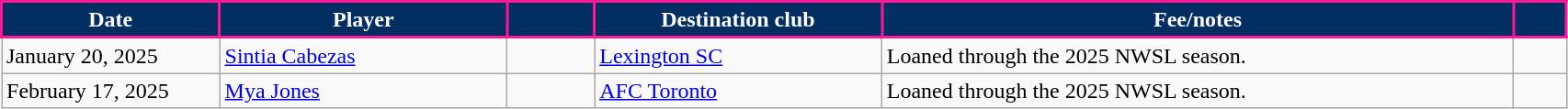<table class="wikitable sortable" style="text-align:left;">
<tr>
<th style="background:#032E62; color:white; border:2px solid #FC1896; width:150px;" data-sort-type="date">Date</th>
<th style="background:#032E62; color:white; border:2px solid #FC1896; width:200px;">Player</th>
<th style="background:#032E62; color:white; border:2px solid #FC1896; width:55px;"></th>
<th style="background:#032E62; color:white; border:2px solid #FC1896; width:200px;">Destination club</th>
<th style="background:#032E62; color:white; border:2px solid #FC1896; width:450px;">Fee/notes</th>
<th style="background:#032E62; color:white; border:2px solid #FC1896; width:30px;"></th>
</tr>
<tr>
<td>January 20, 2025</td>
<td> <a href='#'>Sintia Cabezas</a></td>
<td align="center"></td>
<td> <a href='#'>Lexington SC</a></td>
<td>Loaned through the 2025 NWSL season.</td>
<td></td>
</tr>
<tr>
<td>February 17, 2025</td>
<td> <a href='#'>Mya Jones</a></td>
<td></td>
<td> <a href='#'>AFC Toronto</a></td>
<td>Loaned through the 2025 NWSL season.</td>
<td></td>
</tr>
</table>
